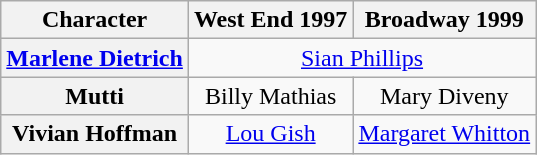<table class="wikitable" style="width:1000;text-align:center">
<tr>
<th>Character</th>
<th>West End 1997</th>
<th>Broadway 1999 </th>
</tr>
<tr>
<th><a href='#'>Marlene Dietrich</a></th>
<td colspan="2"><a href='#'>Sian Phillips</a></td>
</tr>
<tr>
<th>Mutti</th>
<td>Billy Mathias</td>
<td>Mary Diveny</td>
</tr>
<tr>
<th>Vivian Hoffman</th>
<td><a href='#'>Lou Gish</a></td>
<td><a href='#'>Margaret Whitton</a></td>
</tr>
</table>
